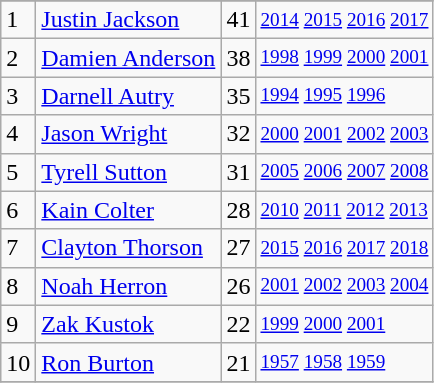<table class="wikitable">
<tr>
</tr>
<tr>
<td>1</td>
<td><a href='#'>Justin Jackson</a></td>
<td>41</td>
<td style="font-size:80%;"><a href='#'>2014</a> <a href='#'>2015</a> <a href='#'>2016</a> <a href='#'>2017</a></td>
</tr>
<tr>
<td>2</td>
<td><a href='#'>Damien Anderson</a></td>
<td>38</td>
<td style="font-size:80%;"><a href='#'>1998</a> <a href='#'>1999</a> <a href='#'>2000</a> <a href='#'>2001</a></td>
</tr>
<tr>
<td>3</td>
<td><a href='#'>Darnell Autry</a></td>
<td>35</td>
<td style="font-size:80%;"><a href='#'>1994</a> <a href='#'>1995</a> <a href='#'>1996</a></td>
</tr>
<tr>
<td>4</td>
<td><a href='#'>Jason Wright</a></td>
<td>32</td>
<td style="font-size:80%;"><a href='#'>2000</a> <a href='#'>2001</a> <a href='#'>2002</a> <a href='#'>2003</a></td>
</tr>
<tr>
<td>5</td>
<td><a href='#'>Tyrell Sutton</a></td>
<td>31</td>
<td style="font-size:80%;"><a href='#'>2005</a> <a href='#'>2006</a> <a href='#'>2007</a> <a href='#'>2008</a></td>
</tr>
<tr>
<td>6</td>
<td><a href='#'>Kain Colter</a></td>
<td>28</td>
<td style="font-size:80%;"><a href='#'>2010</a> <a href='#'>2011</a> <a href='#'>2012</a> <a href='#'>2013</a></td>
</tr>
<tr>
<td>7</td>
<td><a href='#'>Clayton Thorson</a></td>
<td>27</td>
<td style="font-size:80%;"><a href='#'>2015</a> <a href='#'>2016</a> <a href='#'>2017</a> <a href='#'>2018</a></td>
</tr>
<tr>
<td>8</td>
<td><a href='#'>Noah Herron</a></td>
<td>26</td>
<td style="font-size:80%;"><a href='#'>2001</a> <a href='#'>2002</a> <a href='#'>2003</a> <a href='#'>2004</a></td>
</tr>
<tr>
<td>9</td>
<td><a href='#'>Zak Kustok</a></td>
<td>22</td>
<td style="font-size:80%;"><a href='#'>1999</a> <a href='#'>2000</a> <a href='#'>2001</a></td>
</tr>
<tr>
<td>10</td>
<td><a href='#'>Ron Burton</a></td>
<td>21</td>
<td style="font-size:80%;"><a href='#'>1957</a> <a href='#'>1958</a> <a href='#'>1959</a></td>
</tr>
<tr>
</tr>
</table>
